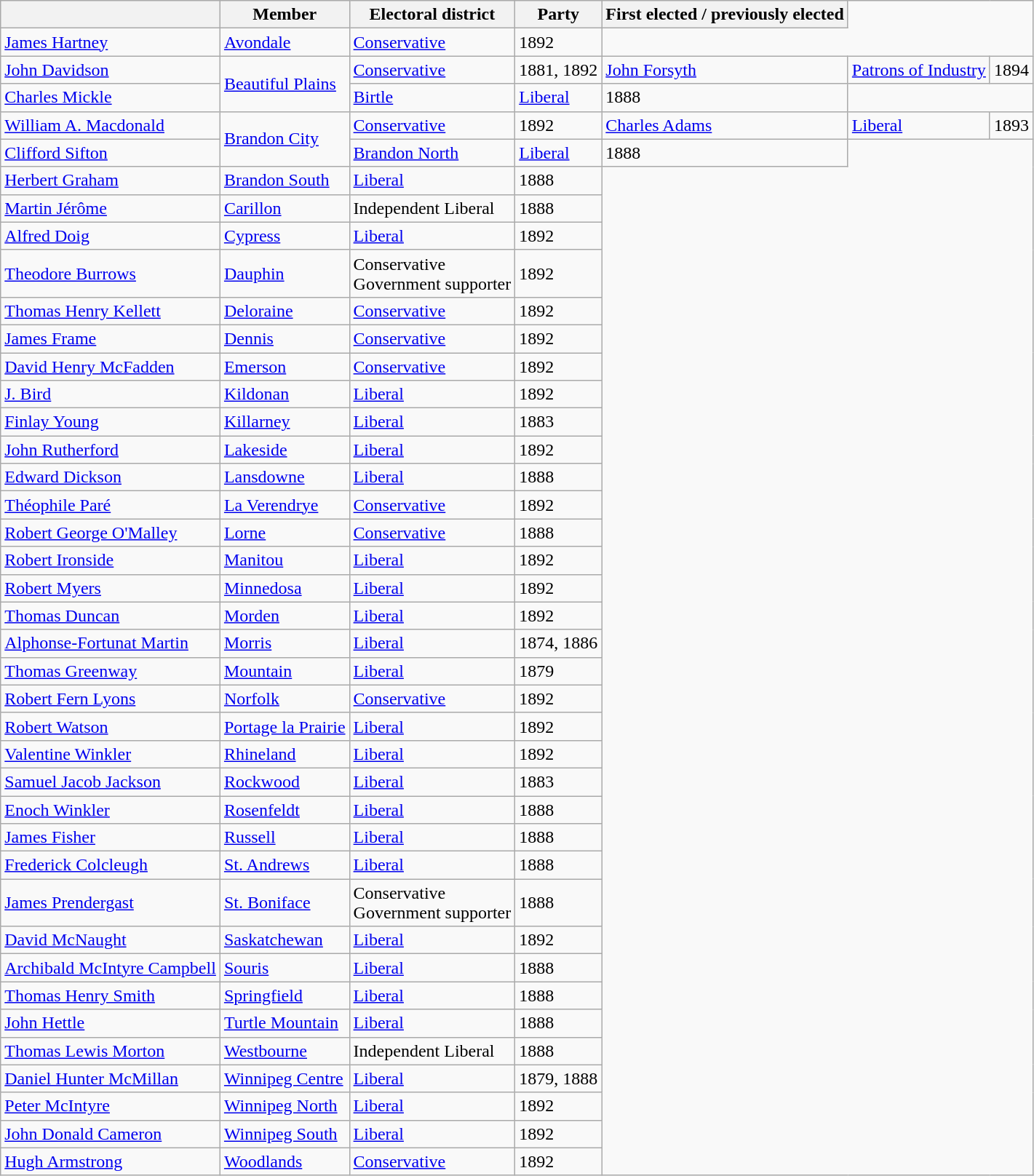<table class="wikitable sortable">
<tr>
<th></th>
<th>Member</th>
<th>Electoral district</th>
<th>Party</th>
<th>First elected / previously elected</th>
</tr>
<tr>
<td><a href='#'>James Hartney</a></td>
<td><a href='#'>Avondale</a></td>
<td><a href='#'>Conservative</a></td>
<td>1892</td>
</tr>
<tr>
<td><a href='#'>John Davidson</a></td>
<td rowspan=2><a href='#'>Beautiful Plains</a></td>
<td><a href='#'>Conservative</a></td>
<td>1881, 1892<br></td>
<td><a href='#'>John Forsyth</a></td>
<td><a href='#'>Patrons of Industry</a></td>
<td>1894</td>
</tr>
<tr>
<td><a href='#'>Charles Mickle</a></td>
<td><a href='#'>Birtle</a></td>
<td><a href='#'>Liberal</a></td>
<td>1888</td>
</tr>
<tr>
<td><a href='#'>William A. Macdonald</a></td>
<td rowspan=2><a href='#'>Brandon City</a></td>
<td><a href='#'>Conservative</a></td>
<td>1892<br></td>
<td><a href='#'>Charles Adams</a></td>
<td><a href='#'>Liberal</a></td>
<td>1893</td>
</tr>
<tr>
<td><a href='#'>Clifford Sifton</a></td>
<td><a href='#'>Brandon North</a></td>
<td><a href='#'>Liberal</a></td>
<td>1888</td>
</tr>
<tr>
<td><a href='#'>Herbert Graham</a></td>
<td><a href='#'>Brandon South</a></td>
<td><a href='#'>Liberal</a></td>
<td>1888</td>
</tr>
<tr>
<td><a href='#'>Martin Jérôme</a></td>
<td><a href='#'>Carillon</a></td>
<td>Independent Liberal</td>
<td>1888</td>
</tr>
<tr>
<td><a href='#'>Alfred Doig</a></td>
<td><a href='#'>Cypress</a></td>
<td><a href='#'>Liberal</a></td>
<td>1892</td>
</tr>
<tr>
<td><a href='#'>Theodore Burrows</a></td>
<td><a href='#'>Dauphin</a></td>
<td>Conservative<br>Government supporter</td>
<td>1892</td>
</tr>
<tr>
<td><a href='#'>Thomas Henry Kellett</a></td>
<td><a href='#'>Deloraine</a></td>
<td><a href='#'>Conservative</a></td>
<td>1892</td>
</tr>
<tr>
<td><a href='#'>James Frame</a></td>
<td><a href='#'>Dennis</a></td>
<td><a href='#'>Conservative</a></td>
<td>1892</td>
</tr>
<tr>
<td><a href='#'>David Henry McFadden</a></td>
<td><a href='#'>Emerson</a></td>
<td><a href='#'>Conservative</a></td>
<td>1892</td>
</tr>
<tr>
<td><a href='#'>J. Bird</a></td>
<td><a href='#'>Kildonan</a></td>
<td><a href='#'>Liberal</a></td>
<td>1892</td>
</tr>
<tr>
<td><a href='#'>Finlay Young</a></td>
<td><a href='#'>Killarney</a></td>
<td><a href='#'>Liberal</a></td>
<td>1883</td>
</tr>
<tr>
<td><a href='#'>John Rutherford</a></td>
<td><a href='#'>Lakeside</a></td>
<td><a href='#'>Liberal</a></td>
<td>1892</td>
</tr>
<tr>
<td><a href='#'>Edward Dickson</a></td>
<td><a href='#'>Lansdowne</a></td>
<td><a href='#'>Liberal</a></td>
<td>1888</td>
</tr>
<tr>
<td><a href='#'>Théophile Paré</a></td>
<td><a href='#'>La Verendrye</a></td>
<td><a href='#'>Conservative</a></td>
<td>1892</td>
</tr>
<tr>
<td><a href='#'>Robert George O'Malley</a></td>
<td><a href='#'>Lorne</a></td>
<td><a href='#'>Conservative</a></td>
<td>1888</td>
</tr>
<tr>
<td><a href='#'>Robert Ironside</a></td>
<td><a href='#'>Manitou</a></td>
<td><a href='#'>Liberal</a></td>
<td>1892</td>
</tr>
<tr>
<td><a href='#'>Robert Myers</a></td>
<td><a href='#'>Minnedosa</a></td>
<td><a href='#'>Liberal</a></td>
<td>1892</td>
</tr>
<tr>
<td><a href='#'>Thomas Duncan</a></td>
<td><a href='#'>Morden</a></td>
<td><a href='#'>Liberal</a></td>
<td>1892</td>
</tr>
<tr>
<td><a href='#'>Alphonse-Fortunat Martin</a></td>
<td><a href='#'>Morris</a></td>
<td><a href='#'>Liberal</a></td>
<td>1874, 1886</td>
</tr>
<tr>
<td><a href='#'>Thomas Greenway</a></td>
<td><a href='#'>Mountain</a></td>
<td><a href='#'>Liberal</a></td>
<td>1879</td>
</tr>
<tr>
<td><a href='#'>Robert Fern Lyons</a></td>
<td><a href='#'>Norfolk</a></td>
<td><a href='#'>Conservative</a></td>
<td>1892</td>
</tr>
<tr>
<td><a href='#'>Robert Watson</a></td>
<td><a href='#'>Portage la Prairie</a></td>
<td><a href='#'>Liberal</a></td>
<td>1892</td>
</tr>
<tr>
<td><a href='#'>Valentine Winkler</a></td>
<td><a href='#'>Rhineland</a></td>
<td><a href='#'>Liberal</a></td>
<td>1892</td>
</tr>
<tr>
<td><a href='#'>Samuel Jacob Jackson</a></td>
<td><a href='#'>Rockwood</a></td>
<td><a href='#'>Liberal</a></td>
<td>1883</td>
</tr>
<tr>
<td><a href='#'>Enoch Winkler</a></td>
<td><a href='#'>Rosenfeldt</a></td>
<td><a href='#'>Liberal</a></td>
<td>1888</td>
</tr>
<tr>
<td><a href='#'>James Fisher</a></td>
<td><a href='#'>Russell</a></td>
<td><a href='#'>Liberal</a></td>
<td>1888</td>
</tr>
<tr>
<td><a href='#'>Frederick Colcleugh</a></td>
<td><a href='#'>St. Andrews</a></td>
<td><a href='#'>Liberal</a></td>
<td>1888</td>
</tr>
<tr>
<td><a href='#'>James Prendergast</a></td>
<td><a href='#'>St. Boniface</a></td>
<td>Conservative<br>Government supporter</td>
<td>1888</td>
</tr>
<tr>
<td><a href='#'>David McNaught</a></td>
<td><a href='#'>Saskatchewan</a></td>
<td><a href='#'>Liberal</a></td>
<td>1892</td>
</tr>
<tr>
<td><a href='#'>Archibald McIntyre Campbell</a></td>
<td><a href='#'>Souris</a></td>
<td><a href='#'>Liberal</a></td>
<td>1888</td>
</tr>
<tr>
<td><a href='#'>Thomas Henry Smith</a></td>
<td><a href='#'>Springfield</a></td>
<td><a href='#'>Liberal</a></td>
<td>1888</td>
</tr>
<tr>
<td><a href='#'>John Hettle</a></td>
<td><a href='#'>Turtle Mountain</a></td>
<td><a href='#'>Liberal</a></td>
<td>1888</td>
</tr>
<tr>
<td><a href='#'>Thomas Lewis Morton</a></td>
<td><a href='#'>Westbourne</a></td>
<td>Independent Liberal</td>
<td>1888</td>
</tr>
<tr>
<td><a href='#'>Daniel Hunter McMillan</a></td>
<td><a href='#'>Winnipeg Centre</a></td>
<td><a href='#'>Liberal</a></td>
<td>1879, 1888</td>
</tr>
<tr>
<td><a href='#'>Peter McIntyre</a></td>
<td><a href='#'>Winnipeg North</a></td>
<td><a href='#'>Liberal</a></td>
<td>1892</td>
</tr>
<tr>
<td><a href='#'>John Donald Cameron</a></td>
<td><a href='#'>Winnipeg South</a></td>
<td><a href='#'>Liberal</a></td>
<td>1892</td>
</tr>
<tr>
<td><a href='#'>Hugh Armstrong</a></td>
<td><a href='#'>Woodlands</a></td>
<td><a href='#'>Conservative</a></td>
<td>1892</td>
</tr>
</table>
